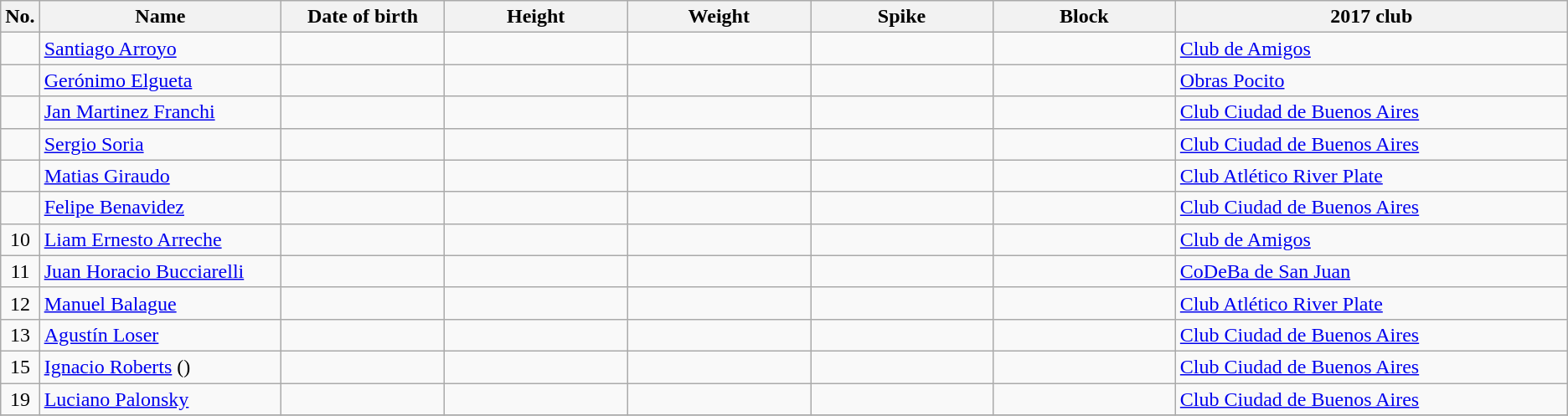<table class="wikitable sortable" style="font-size:100%; text-align:center;">
<tr>
<th>No.</th>
<th style="width:12em">Name</th>
<th style="width:8em">Date of birth</th>
<th style="width:9em">Height</th>
<th style="width:9em">Weight</th>
<th style="width:9em">Spike</th>
<th style="width:9em">Block</th>
<th style="width:20em">2017 club</th>
</tr>
<tr>
<td></td>
<td align=left><a href='#'>Santiago Arroyo</a></td>
<td align=right></td>
<td></td>
<td></td>
<td></td>
<td></td>
<td align=left> <a href='#'>Club de Amigos</a></td>
</tr>
<tr>
<td></td>
<td align=left><a href='#'>Gerónimo Elgueta</a></td>
<td align=right></td>
<td></td>
<td></td>
<td></td>
<td></td>
<td align=left> <a href='#'>Obras Pocito</a></td>
</tr>
<tr>
<td></td>
<td align=left><a href='#'>Jan Martinez Franchi</a></td>
<td align=right></td>
<td></td>
<td></td>
<td></td>
<td></td>
<td align=left> <a href='#'>Club Ciudad de Buenos Aires</a></td>
</tr>
<tr>
<td></td>
<td align=left><a href='#'>Sergio Soria</a></td>
<td align=right></td>
<td></td>
<td></td>
<td></td>
<td></td>
<td align=left> <a href='#'>Club Ciudad de Buenos Aires</a></td>
</tr>
<tr>
<td></td>
<td align=left><a href='#'>Matias Giraudo</a></td>
<td align=right></td>
<td></td>
<td></td>
<td></td>
<td></td>
<td align=left> <a href='#'>Club Atlético River Plate</a></td>
</tr>
<tr>
<td></td>
<td align=left><a href='#'>Felipe Benavidez</a></td>
<td align=right></td>
<td></td>
<td></td>
<td></td>
<td></td>
<td align=left> <a href='#'>Club Ciudad de Buenos Aires</a></td>
</tr>
<tr>
<td>10</td>
<td align=left><a href='#'>Liam Ernesto Arreche</a></td>
<td align=right></td>
<td></td>
<td></td>
<td></td>
<td></td>
<td align=left> <a href='#'>Club de Amigos</a></td>
</tr>
<tr>
<td>11</td>
<td align=left><a href='#'>Juan Horacio Bucciarelli</a></td>
<td align=right></td>
<td></td>
<td></td>
<td></td>
<td></td>
<td align=left> <a href='#'>CoDeBa de San Juan</a></td>
</tr>
<tr>
<td>12</td>
<td align=left><a href='#'>Manuel Balague</a></td>
<td align=right></td>
<td></td>
<td></td>
<td></td>
<td></td>
<td align=left> <a href='#'>Club Atlético River Plate</a></td>
</tr>
<tr>
<td>13</td>
<td align=left><a href='#'>Agustín Loser</a></td>
<td align=right></td>
<td></td>
<td></td>
<td></td>
<td></td>
<td align=left> <a href='#'>Club Ciudad de Buenos Aires</a></td>
</tr>
<tr>
<td>15</td>
<td align=left><a href='#'>Ignacio Roberts</a> ()</td>
<td align=right></td>
<td></td>
<td></td>
<td></td>
<td></td>
<td align=left> <a href='#'>Club Ciudad de Buenos Aires</a></td>
</tr>
<tr>
<td>19</td>
<td align=left><a href='#'>Luciano Palonsky</a></td>
<td align=right></td>
<td></td>
<td></td>
<td></td>
<td></td>
<td align=left> <a href='#'>Club Ciudad de Buenos Aires</a></td>
</tr>
<tr>
</tr>
</table>
